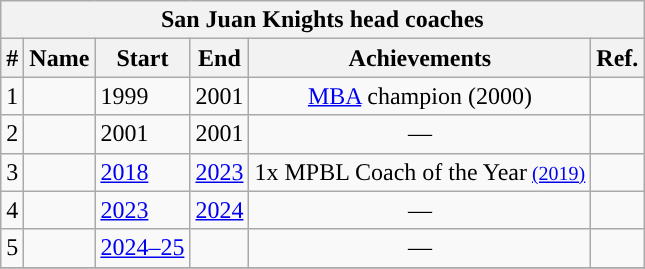<table class="wikitable sortable">
<tr>
<th colspan="6">San Juan Knights head coaches</th>
</tr>
<tr>
<th>#</th>
<th>Name</th>
<th>Start</th>
<th>End</th>
<th>Achievements</th>
<th>Ref.</th>
</tr>
<tr>
<td align=center>1</td>
<td></td>
<td>1999</td>
<td>2001</td>
<td align=center><a href='#'>MBA</a> champion (2000)</td>
<td></td>
</tr>
<tr>
<td align=center>2</td>
<td></td>
<td>2001</td>
<td>2001</td>
<td align=center>—</td>
<td></td>
</tr>
<tr>
<td align=center>3</td>
<td></td>
<td><a href='#'>2018</a></td>
<td><a href='#'>2023</a></td>
<td align=center>1x MPBL Coach of the Year<small> <a href='#'>(2019)</a> </small></td>
<td></td>
</tr>
<tr>
<td align=center>4</td>
<td></td>
<td><a href='#'>2023</a></td>
<td><a href='#'>2024</a></td>
<td align=center>—</td>
<td></td>
</tr>
<tr>
<td align=center>5</td>
<td></td>
<td><a href='#'>2024–25</a></td>
<td></td>
<td align=center>—</td>
<td></td>
</tr>
<tr>
</tr>
</table>
